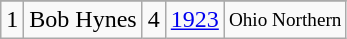<table class="wikitable">
<tr>
</tr>
<tr>
<td>1</td>
<td>Bob Hynes</td>
<td>4</td>
<td><a href='#'>1923</a></td>
<td style="font-size:80%;">Ohio Northern</td>
</tr>
</table>
